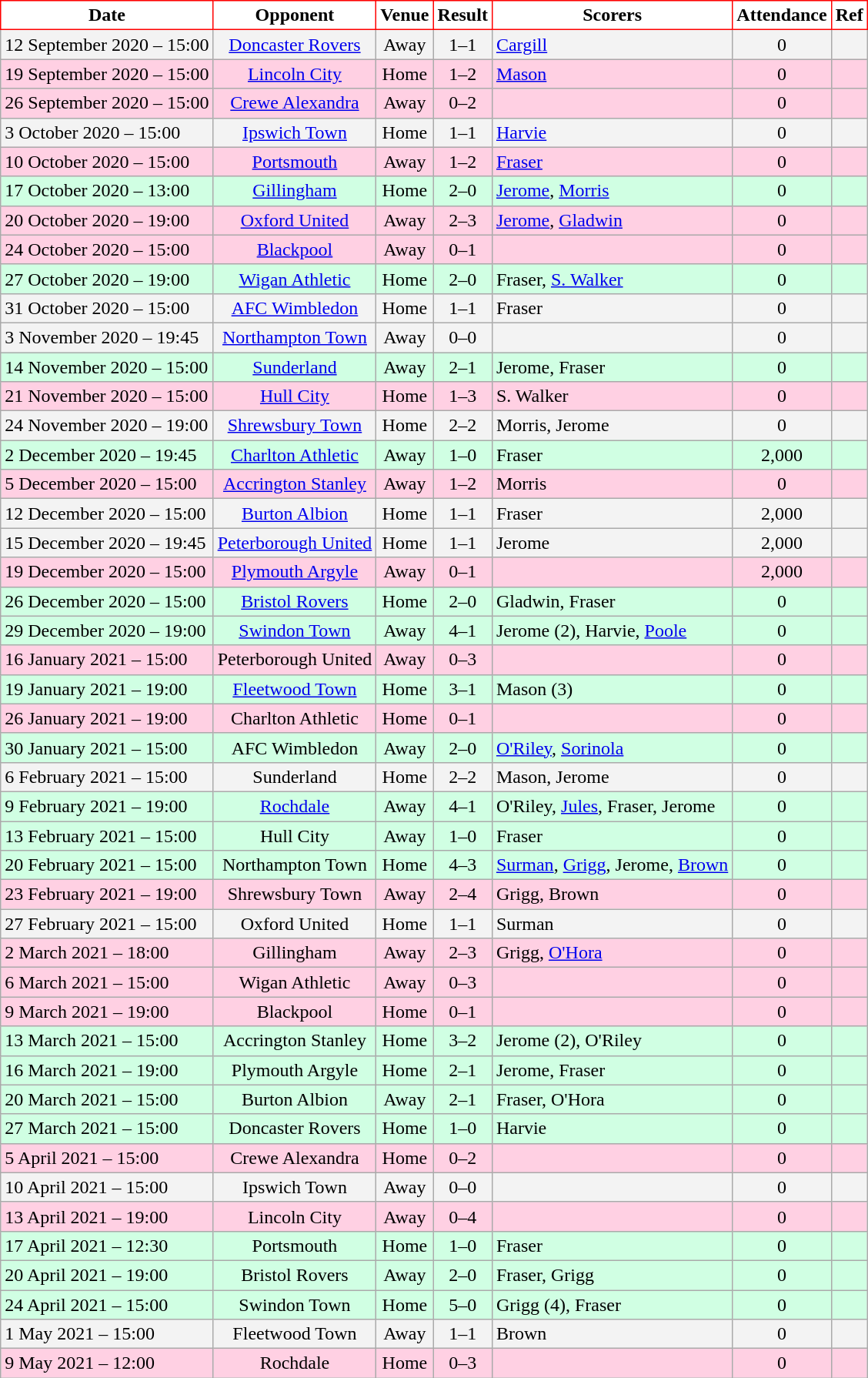<table class="wikitable">
<tr>
<th style="background:#FFFFFF; color:black; border:1px solid red;">Date</th>
<th style="background:#FFFFFF; color:black; border:1px solid red;">Opponent</th>
<th style="background:#FFFFFF; color:black; border:1px solid red;">Venue</th>
<th style="background:#FFFFFF; color:black; border:1px solid red;">Result</th>
<th style="background:#FFFFFF; color:black; border:1px solid red;">Scorers</th>
<th style="background:#FFFFFF; color:black; border:1px solid red;">Attendance</th>
<th style="background:#FFFFFF; color:black; border:1px solid red;">Ref</th>
</tr>
<tr bgcolor = #f3f3f3>
<td>12 September 2020 – 15:00</td>
<td align="center"><a href='#'>Doncaster Rovers</a></td>
<td align="center">Away</td>
<td align="center">1–1</td>
<td><a href='#'>Cargill</a></td>
<td align="center">0</td>
<td align="center"></td>
</tr>
<tr bgcolor = #ffd0e3>
<td>19 September 2020 – 15:00</td>
<td align="center"><a href='#'>Lincoln City</a></td>
<td align="center">Home</td>
<td align="center">1–2</td>
<td><a href='#'>Mason</a></td>
<td align="center">0</td>
<td align="center"></td>
</tr>
<tr bgcolor = #ffd0e3>
<td>26 September 2020 – 15:00</td>
<td align="center"><a href='#'>Crewe Alexandra</a></td>
<td align="center">Away</td>
<td align="center">0–2</td>
<td></td>
<td align="center">0</td>
<td align="center"></td>
</tr>
<tr bgcolor = #f3f3f3>
<td>3 October 2020 – 15:00</td>
<td align="center"><a href='#'>Ipswich Town</a></td>
<td align="center">Home</td>
<td align="center">1–1</td>
<td><a href='#'>Harvie</a></td>
<td align="center">0</td>
<td align="center"></td>
</tr>
<tr bgcolor = #ffd0e3>
<td>10 October 2020 – 15:00</td>
<td align="center"><a href='#'>Portsmouth</a></td>
<td align="center">Away</td>
<td align="center">1–2</td>
<td><a href='#'>Fraser</a></td>
<td align="center">0</td>
<td align="center"></td>
</tr>
<tr bgcolor = #d0ffe3>
<td>17 October 2020 – 13:00</td>
<td align="center"><a href='#'>Gillingham</a></td>
<td align="center">Home</td>
<td align="center">2–0</td>
<td><a href='#'>Jerome</a>, <a href='#'>Morris</a></td>
<td align="center">0</td>
<td align="center"></td>
</tr>
<tr bgcolor = #ffd0e3>
<td>20 October 2020 – 19:00</td>
<td align="center"><a href='#'>Oxford United</a></td>
<td align="center">Away</td>
<td align="center">2–3</td>
<td><a href='#'>Jerome</a>, <a href='#'>Gladwin</a></td>
<td align="center">0</td>
<td align="center"></td>
</tr>
<tr bgcolor = #ffd0e3>
<td>24 October 2020 – 15:00</td>
<td align="center"><a href='#'>Blackpool</a></td>
<td align="center">Away</td>
<td align="center">0–1</td>
<td></td>
<td align="center">0</td>
<td align="center"></td>
</tr>
<tr bgcolor = #d0ffe3>
<td>27 October 2020 – 19:00</td>
<td align="center"><a href='#'>Wigan Athletic</a></td>
<td align="center">Home</td>
<td align="center">2–0</td>
<td>Fraser, <a href='#'>S. Walker</a></td>
<td align="center">0</td>
<td align="center"></td>
</tr>
<tr bgcolor = #f3f3f3>
<td>31 October 2020 – 15:00</td>
<td align="center"><a href='#'>AFC Wimbledon</a></td>
<td align="center">Home</td>
<td align="center">1–1</td>
<td>Fraser</td>
<td align="center">0</td>
<td align="center"></td>
</tr>
<tr bgcolor = f3f3f3>
<td>3 November 2020 – 19:45</td>
<td align="center"><a href='#'>Northampton Town</a></td>
<td align="center">Away</td>
<td align="center">0–0</td>
<td></td>
<td align="center">0</td>
<td align="center"></td>
</tr>
<tr bgcolor = d0ffe3>
<td>14 November 2020 – 15:00</td>
<td align="center"><a href='#'>Sunderland</a></td>
<td align="center">Away</td>
<td align="center">2–1</td>
<td>Jerome, Fraser</td>
<td align="center">0</td>
<td align="center"></td>
</tr>
<tr bgcolor = #ffd0e3>
<td>21 November 2020 – 15:00</td>
<td align="center"><a href='#'>Hull City</a></td>
<td align="center">Home</td>
<td align="center">1–3</td>
<td>S. Walker</td>
<td align="center">0</td>
<td align="center"></td>
</tr>
<tr bgcolor = #f3f3f3>
<td>24 November 2020 – 19:00</td>
<td align="center"><a href='#'>Shrewsbury Town</a></td>
<td align="center">Home</td>
<td align="center">2–2</td>
<td>Morris, Jerome</td>
<td align="center">0</td>
<td align="center"></td>
</tr>
<tr bgcolor = #d0ffe3>
<td>2 December 2020 – 19:45</td>
<td align="center"><a href='#'>Charlton Athletic</a></td>
<td align="center">Away</td>
<td align="center">1–0</td>
<td>Fraser</td>
<td align="center">2,000</td>
<td align="center"></td>
</tr>
<tr bgcolor= #ffd0e3>
<td>5 December 2020 – 15:00</td>
<td align="center"><a href='#'>Accrington Stanley</a></td>
<td align="center">Away</td>
<td align="center">1–2</td>
<td>Morris</td>
<td align="center">0</td>
<td align="center"></td>
</tr>
<tr bgcolor = #f3f3f3>
<td>12 December 2020 – 15:00</td>
<td align="center"><a href='#'>Burton Albion</a></td>
<td align="center">Home</td>
<td align="center">1–1</td>
<td>Fraser</td>
<td align="center">2,000</td>
<td align="center"></td>
</tr>
<tr bgcolor = #f3f3f3>
<td>15 December 2020 – 19:45</td>
<td align="center"><a href='#'>Peterborough United</a></td>
<td align="center">Home</td>
<td align="center">1–1</td>
<td>Jerome</td>
<td align="center">2,000</td>
<td align="center"></td>
</tr>
<tr bgcolor= #ffd0e3>
<td>19 December 2020 – 15:00</td>
<td align="center"><a href='#'>Plymouth Argyle</a></td>
<td align="center">Away</td>
<td align="center">0–1</td>
<td> </td>
<td align="center">2,000</td>
<td align="center"></td>
</tr>
<tr bgcolor = #d0ffe3>
<td>26 December 2020 – 15:00</td>
<td align="center"><a href='#'>Bristol Rovers</a></td>
<td align="center">Home</td>
<td align="center">2–0</td>
<td>Gladwin, Fraser</td>
<td align="center">0</td>
<td align="center"></td>
</tr>
<tr bgcolor = #d0ffe3>
<td>29 December 2020 – 19:00</td>
<td align="center"><a href='#'>Swindon Town</a></td>
<td align="center">Away</td>
<td align="center">4–1</td>
<td>Jerome (2), Harvie, <a href='#'>Poole</a></td>
<td align="center">0</td>
<td align="center"></td>
</tr>
<tr bgcolor = #ffd0e3>
<td>16 January 2021 – 15:00</td>
<td align="center">Peterborough United</td>
<td align="center">Away</td>
<td align="center">0–3</td>
<td> </td>
<td align="center">0</td>
<td align="center"></td>
</tr>
<tr bgcolor = #d0ffe3>
<td>19 January 2021 – 19:00</td>
<td align="center"><a href='#'>Fleetwood Town</a></td>
<td align="center">Home</td>
<td align="center">3–1</td>
<td>Mason (3)</td>
<td align="center">0</td>
<td align="center"></td>
</tr>
<tr bgcolor = #ffd0e3>
<td>26 January 2021 – 19:00</td>
<td align="center">Charlton Athletic</td>
<td align="center">Home</td>
<td align="center">0–1</td>
<td> </td>
<td align="center">0</td>
<td align="center"></td>
</tr>
<tr bgcolor = #d0ffe3>
<td>30 January 2021 – 15:00</td>
<td align="center">AFC Wimbledon</td>
<td align="center">Away</td>
<td align="center">2–0</td>
<td><a href='#'>O'Riley</a>, <a href='#'>Sorinola</a></td>
<td align="center">0</td>
<td align="center"></td>
</tr>
<tr bgcolor = #f3f3f3>
<td>6 February 2021 – 15:00</td>
<td align="center">Sunderland</td>
<td align="center">Home</td>
<td align="center">2–2</td>
<td>Mason, Jerome</td>
<td align="center">0</td>
<td align="center"></td>
</tr>
<tr bgcolor = #d0ffe3>
<td>9 February 2021 – 19:00</td>
<td align="center"><a href='#'>Rochdale</a></td>
<td align="center">Away</td>
<td align="center">4–1</td>
<td>O'Riley, <a href='#'>Jules</a>, Fraser, Jerome</td>
<td align="center">0</td>
<td align="center"></td>
</tr>
<tr bgcolor = #d0ffe3>
<td>13 February 2021 – 15:00</td>
<td align="center">Hull City</td>
<td align="center">Away</td>
<td align="center">1–0</td>
<td>Fraser</td>
<td align="center">0</td>
<td align="center"></td>
</tr>
<tr bgcolor = #d0ffe3>
<td>20 February 2021 – 15:00</td>
<td align="center">Northampton Town</td>
<td align="center">Home</td>
<td align="center">4–3</td>
<td><a href='#'>Surman</a>, <a href='#'>Grigg</a>, Jerome, <a href='#'>Brown</a></td>
<td align="center">0</td>
<td align="center"></td>
</tr>
<tr bgcolor = #ffd0e3>
<td>23 February 2021 – 19:00</td>
<td align="center">Shrewsbury Town</td>
<td align="center">Away</td>
<td align="center">2–4</td>
<td>Grigg, Brown</td>
<td align="center">0</td>
<td align="center"></td>
</tr>
<tr bgcolor = #f3f3f3>
<td>27 February 2021 – 15:00</td>
<td align="center">Oxford United</td>
<td align="center">Home</td>
<td align="center">1–1</td>
<td>Surman</td>
<td align="center">0</td>
<td align="center"></td>
</tr>
<tr bgcolor = #ffd0e3>
<td>2 March 2021 – 18:00</td>
<td align="center">Gillingham</td>
<td align="center">Away</td>
<td align="center">2–3</td>
<td>Grigg, <a href='#'>O'Hora</a></td>
<td align="center">0</td>
<td align="center"></td>
</tr>
<tr bgcolor = #ffd0e3>
<td>6 March 2021 – 15:00</td>
<td align="center">Wigan Athletic</td>
<td align="center">Away</td>
<td align="center">0–3</td>
<td></td>
<td align="center">0</td>
<td align="center"></td>
</tr>
<tr bgcolor = #ffd0e3>
<td>9 March 2021 – 19:00</td>
<td align="center">Blackpool</td>
<td align="center">Home</td>
<td align="center">0–1</td>
<td></td>
<td align="center">0</td>
<td align="center"></td>
</tr>
<tr bgcolor = #d0ffe3>
<td>13 March 2021 – 15:00</td>
<td align="center">Accrington Stanley</td>
<td align="center">Home</td>
<td align="center">3–2</td>
<td>Jerome (2), O'Riley</td>
<td align="center">0</td>
<td align="center"></td>
</tr>
<tr bgcolor = #d0ffe3>
<td>16 March 2021 – 19:00</td>
<td align="center">Plymouth Argyle</td>
<td align="center">Home</td>
<td align="center">2–1</td>
<td>Jerome, Fraser</td>
<td align="center">0</td>
<td align="center"></td>
</tr>
<tr bgcolor = #d0ffe3>
<td>20 March 2021 – 15:00</td>
<td align="center">Burton Albion</td>
<td align="center">Away</td>
<td align="center">2–1</td>
<td>Fraser, O'Hora</td>
<td align="center">0</td>
<td align="center"></td>
</tr>
<tr bgcolor = #d0ffe3>
<td>27 March 2021 – 15:00</td>
<td align="center">Doncaster Rovers</td>
<td align="center">Home</td>
<td align="center">1–0</td>
<td>Harvie</td>
<td align="center">0</td>
<td align="center"></td>
</tr>
<tr bgcolor = #ffd0e3>
<td>5 April 2021 – 15:00</td>
<td align="center">Crewe Alexandra</td>
<td align="center">Home</td>
<td align="center">0–2</td>
<td> </td>
<td align="center">0</td>
<td align="center"></td>
</tr>
<tr bgcolor = #f3f3f3>
<td>10 April 2021 – 15:00</td>
<td align="center">Ipswich Town</td>
<td align="center">Away</td>
<td align="center">0–0</td>
<td> </td>
<td align="center">0</td>
<td align="center"></td>
</tr>
<tr bgcolor = #ffd0e3>
<td>13 April 2021 – 19:00</td>
<td align="center">Lincoln City</td>
<td align="center">Away</td>
<td align="center">0–4</td>
<td> </td>
<td align="center">0</td>
<td align="center"></td>
</tr>
<tr bgcolor = #d0ffe3>
<td>17 April 2021 – 12:30</td>
<td align="center">Portsmouth</td>
<td align="center">Home</td>
<td align="center">1–0</td>
<td>Fraser</td>
<td align="center">0</td>
<td align="center"></td>
</tr>
<tr bgcolor = #d0ffe3>
<td>20 April 2021 – 19:00</td>
<td align="center">Bristol Rovers</td>
<td align="center">Away</td>
<td align="center">2–0</td>
<td>Fraser, Grigg</td>
<td align="center">0</td>
<td align="center"></td>
</tr>
<tr bgcolor = #d0ffe3>
<td>24 April 2021 – 15:00</td>
<td align="center">Swindon Town</td>
<td align="center">Home</td>
<td align="center">5–0</td>
<td>Grigg (4), Fraser</td>
<td align="center">0</td>
<td align="center"></td>
</tr>
<tr bgcolor = #f3f3f3>
<td>1 May 2021 – 15:00</td>
<td align="center">Fleetwood Town</td>
<td align="center">Away</td>
<td align="center">1–1</td>
<td>Brown</td>
<td align="center">0</td>
<td align="center"></td>
</tr>
<tr bgcolor = #ffd0e3>
<td>9 May 2021 – 12:00</td>
<td align="center">Rochdale</td>
<td align="center">Home</td>
<td align="center">0–3</td>
<td> </td>
<td align="center">0</td>
<td align="center"></td>
</tr>
</table>
